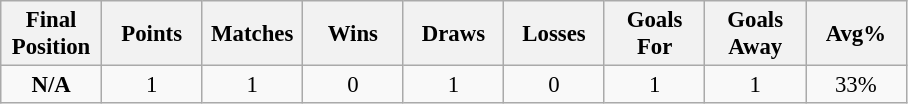<table class="wikitable" style="font-size: 95%; text-align: center;">
<tr>
<th width=60>Final Position</th>
<th width=60>Points</th>
<th width=60>Matches</th>
<th width=60>Wins</th>
<th width=60>Draws</th>
<th width=60>Losses</th>
<th width=60>Goals For</th>
<th width=60>Goals Away</th>
<th width=60>Avg%</th>
</tr>
<tr>
<td><strong>N/A</strong></td>
<td>1</td>
<td>1</td>
<td>0</td>
<td>1</td>
<td>0</td>
<td>1</td>
<td>1</td>
<td>33%</td>
</tr>
</table>
